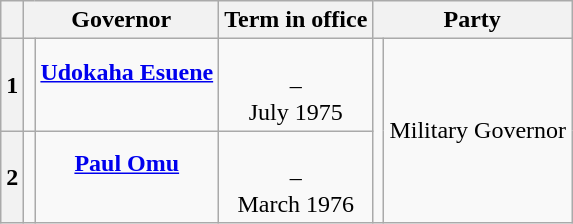<table class="wikitable sortable" style="text-align:center;">
<tr>
<th scope="col" data-sort-type="number"></th>
<th scope="colgroup" colspan="2">Governor</th>
<th scope="col" class="unsortable">Term in office</th>
<th scope="colgroup" colspan="2" class="unsortable">Party</th>
</tr>
<tr ">
<th scope="row">1</th>
<td data-sort-value="Esuene, Udokaha"></td>
<td><strong><a href='#'>Udokaha Esuene</a></strong><br><br></td>
<td><br>–<br>July 1975<br></td>
<td rowspan="2"></td>
<td rowspan="2">Military Governor</td>
</tr>
<tr ">
<th scope="row">2</th>
<td data-sort-value="Omu, Paul"></td>
<td><strong><a href='#'>Paul Omu</a></strong><br><br></td>
<td><br>–<br>March 1976<br></td>
</tr>
</table>
